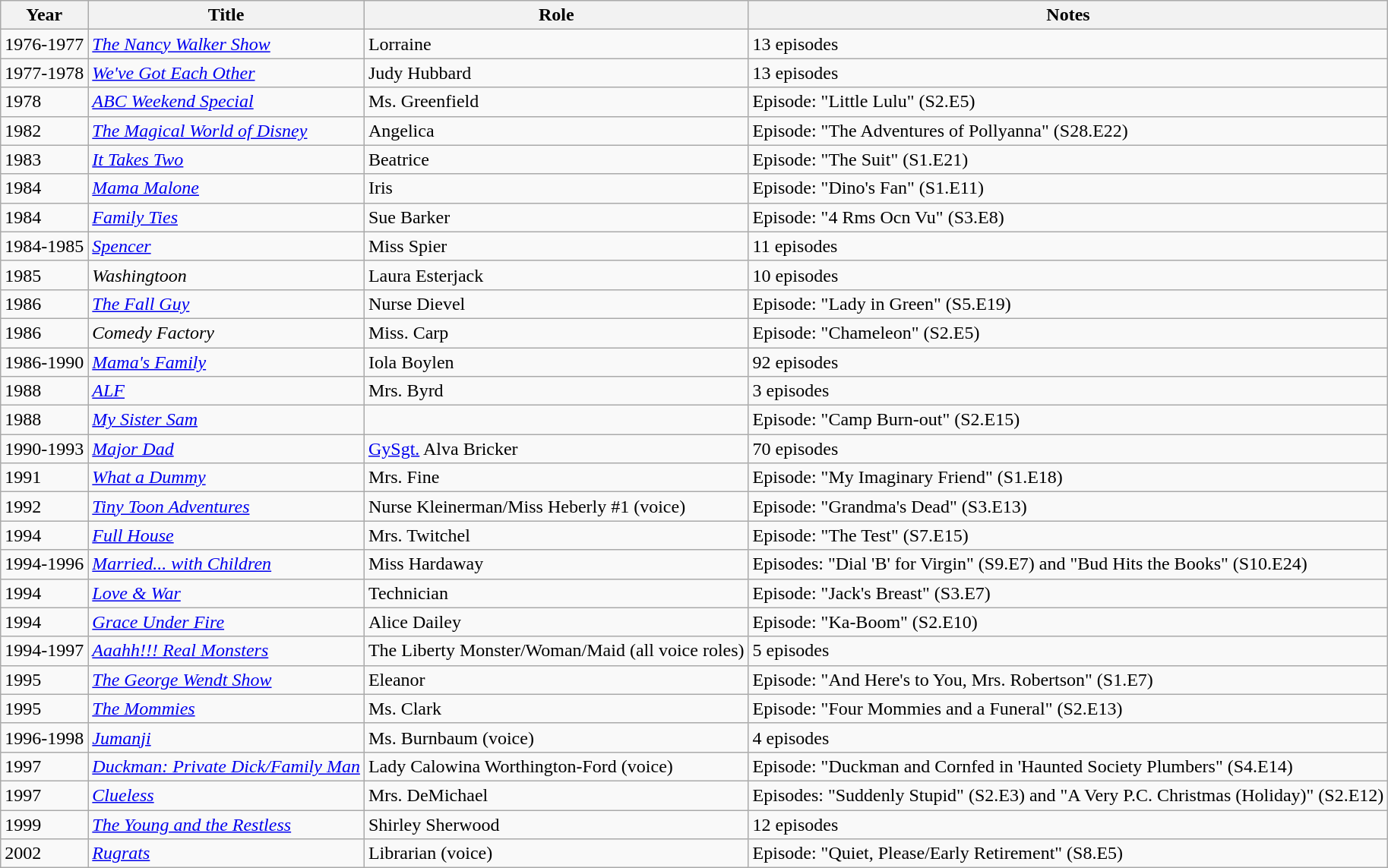<table class="wikitable sortable">
<tr>
<th>Year</th>
<th>Title</th>
<th>Role</th>
<th class="unsortable">Notes</th>
</tr>
<tr>
<td>1976-1977</td>
<td><em><a href='#'>The Nancy Walker Show</a></em></td>
<td>Lorraine</td>
<td>13 episodes</td>
</tr>
<tr>
<td>1977-1978</td>
<td><em><a href='#'>We've Got Each Other</a></em></td>
<td>Judy Hubbard</td>
<td>13 episodes</td>
</tr>
<tr>
<td>1978</td>
<td><em><a href='#'>ABC Weekend Special</a></em></td>
<td>Ms. Greenfield</td>
<td>Episode: "Little Lulu" (S2.E5)</td>
</tr>
<tr>
<td>1982</td>
<td><em><a href='#'>The Magical World of Disney</a></em></td>
<td>Angelica</td>
<td>Episode: "The Adventures of Pollyanna" (S28.E22)</td>
</tr>
<tr>
<td>1983</td>
<td><em><a href='#'>It Takes Two</a></em></td>
<td>Beatrice</td>
<td>Episode: "The Suit" (S1.E21)</td>
</tr>
<tr>
<td>1984</td>
<td><em><a href='#'>Mama Malone</a></em></td>
<td>Iris</td>
<td>Episode: "Dino's Fan" (S1.E11)</td>
</tr>
<tr>
<td>1984</td>
<td><em><a href='#'>Family Ties</a></em></td>
<td>Sue Barker</td>
<td>Episode: "4 Rms Ocn Vu" (S3.E8)</td>
</tr>
<tr>
<td>1984-1985</td>
<td><em><a href='#'>Spencer</a></em></td>
<td>Miss Spier</td>
<td>11 episodes</td>
</tr>
<tr>
<td>1985</td>
<td><em>Washingtoon</em></td>
<td>Laura Esterjack</td>
<td>10 episodes</td>
</tr>
<tr>
<td>1986</td>
<td><em><a href='#'>The Fall Guy</a></em></td>
<td>Nurse Dievel</td>
<td>Episode: "Lady in Green" (S5.E19)</td>
</tr>
<tr>
<td>1986</td>
<td><em>Comedy Factory</em></td>
<td>Miss. Carp</td>
<td>Episode: "Chameleon" (S2.E5)</td>
</tr>
<tr>
<td>1986-1990</td>
<td><em><a href='#'>Mama's Family</a></em></td>
<td>Iola Boylen</td>
<td>92 episodes</td>
</tr>
<tr>
<td>1988</td>
<td><em><a href='#'>ALF</a></em></td>
<td>Mrs. Byrd</td>
<td>3 episodes</td>
</tr>
<tr>
<td>1988</td>
<td><em><a href='#'>My Sister Sam</a></em></td>
<td></td>
<td>Episode: "Camp Burn-out" (S2.E15)</td>
</tr>
<tr>
<td>1990-1993</td>
<td><em><a href='#'>Major Dad</a></em></td>
<td><a href='#'>GySgt.</a> Alva Bricker</td>
<td>70 episodes</td>
</tr>
<tr>
<td>1991</td>
<td><em><a href='#'>What a Dummy</a></em></td>
<td>Mrs. Fine</td>
<td>Episode: "My Imaginary Friend" (S1.E18)</td>
</tr>
<tr>
<td>1992</td>
<td><em><a href='#'>Tiny Toon Adventures</a></em></td>
<td>Nurse Kleinerman/Miss Heberly #1 (voice)</td>
<td>Episode: "Grandma's Dead" (S3.E13)</td>
</tr>
<tr>
<td>1994</td>
<td><em><a href='#'>Full House</a></em></td>
<td>Mrs. Twitchel</td>
<td>Episode: "The Test" (S7.E15)</td>
</tr>
<tr>
<td>1994-1996</td>
<td><em><a href='#'>Married... with Children</a></em></td>
<td>Miss Hardaway</td>
<td>Episodes: "Dial 'B' for Virgin" (S9.E7) and "Bud Hits the Books" (S10.E24)</td>
</tr>
<tr>
<td>1994</td>
<td><em><a href='#'>Love & War</a></em></td>
<td>Technician</td>
<td>Episode: "Jack's Breast" (S3.E7)</td>
</tr>
<tr>
<td>1994</td>
<td><em><a href='#'>Grace Under Fire</a></em></td>
<td>Alice Dailey</td>
<td>Episode: "Ka-Boom" (S2.E10)</td>
</tr>
<tr>
<td>1994-1997</td>
<td><em><a href='#'>Aaahh!!! Real Monsters</a></em></td>
<td>The Liberty Monster/Woman/Maid (all voice roles)</td>
<td>5 episodes</td>
</tr>
<tr>
<td>1995</td>
<td><em><a href='#'>The George Wendt Show</a></em></td>
<td>Eleanor</td>
<td>Episode: "And Here's to You, Mrs. Robertson" (S1.E7)</td>
</tr>
<tr>
<td>1995</td>
<td><em><a href='#'>The Mommies</a></em></td>
<td>Ms. Clark</td>
<td>Episode: "Four Mommies and a Funeral" (S2.E13)</td>
</tr>
<tr>
<td>1996-1998</td>
<td><em><a href='#'>Jumanji</a></em></td>
<td>Ms. Burnbaum (voice)</td>
<td>4 episodes</td>
</tr>
<tr>
<td>1997</td>
<td><em><a href='#'>Duckman: Private Dick/Family Man</a></em></td>
<td>Lady Calowina Worthington-Ford (voice)</td>
<td>Episode: "Duckman and Cornfed in 'Haunted Society Plumbers" (S4.E14)</td>
</tr>
<tr>
<td>1997</td>
<td><em><a href='#'>Clueless</a></em></td>
<td>Mrs. DeMichael</td>
<td>Episodes: "Suddenly Stupid" (S2.E3) and "A Very P.C. Christmas (Holiday)" (S2.E12)</td>
</tr>
<tr>
<td>1999</td>
<td><em><a href='#'>The Young and the Restless</a></em></td>
<td>Shirley Sherwood</td>
<td>12 episodes</td>
</tr>
<tr>
<td>2002</td>
<td><em><a href='#'>Rugrats</a></em></td>
<td>Librarian (voice)</td>
<td>Episode: "Quiet, Please/Early Retirement" (S8.E5)</td>
</tr>
</table>
